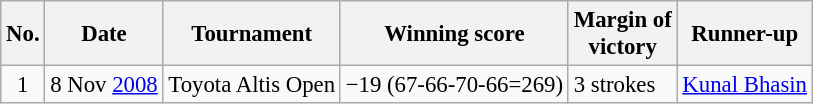<table class="wikitable" style="font-size:95%;">
<tr>
<th>No.</th>
<th>Date</th>
<th>Tournament</th>
<th>Winning score</th>
<th>Margin of<br>victory</th>
<th>Runner-up</th>
</tr>
<tr>
<td align=center>1</td>
<td align=right>8 Nov <a href='#'>2008</a></td>
<td>Toyota Altis Open</td>
<td>−19 (67-66-70-66=269)</td>
<td>3 strokes</td>
<td> <a href='#'>Kunal Bhasin</a></td>
</tr>
</table>
